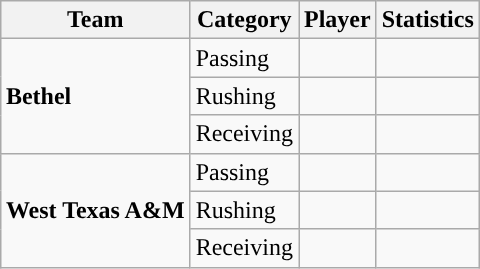<table class="wikitable" style="float: right;">
<tr>
<th>Team</th>
<th>Category</th>
<th>Player</th>
<th>Statistics</th>
</tr>
<tr>
<td rowspan=3><strong>Bethel</strong></td>
<td>Passing</td>
<td></td>
<td></td>
</tr>
<tr>
<td>Rushing</td>
<td></td>
<td></td>
</tr>
<tr>
<td>Receiving</td>
<td></td>
<td></td>
</tr>
<tr>
<td rowspan=3><strong>West Texas A&M</strong></td>
<td>Passing</td>
<td></td>
<td></td>
</tr>
<tr>
<td>Rushing</td>
<td></td>
<td></td>
</tr>
<tr>
<td>Receiving</td>
<td></td>
<td></td>
</tr>
</table>
